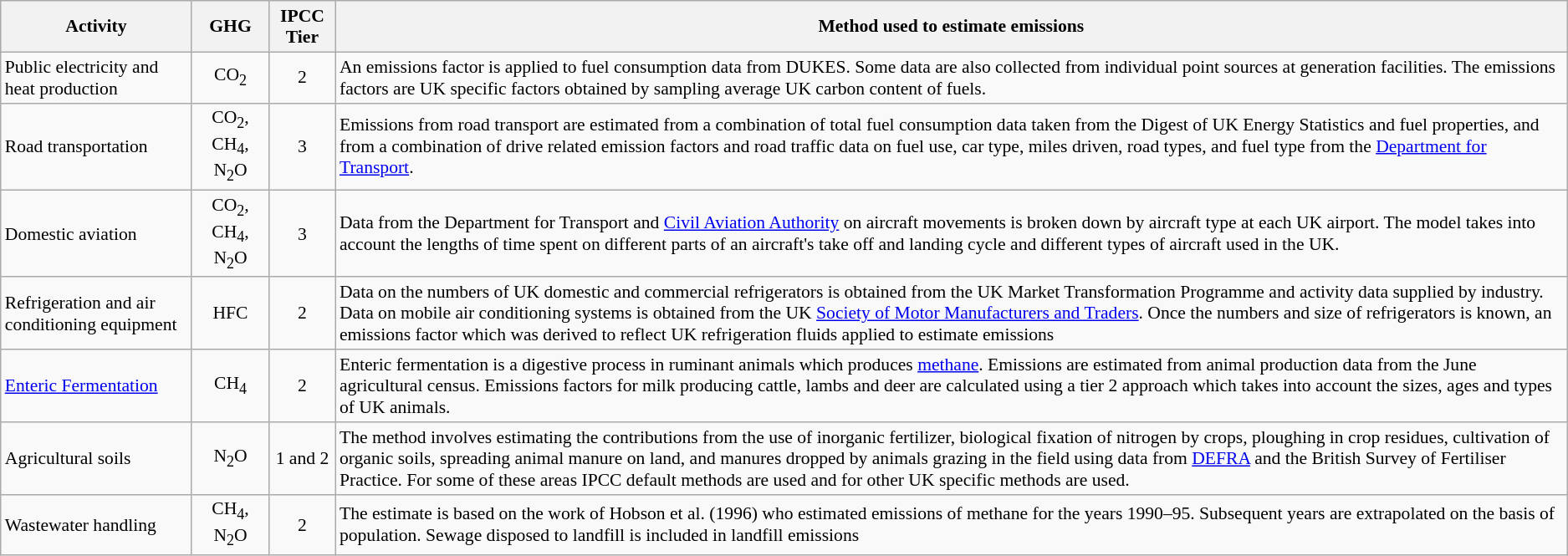<table class="wikitable" style="font-size:90%">
<tr>
<th>Activity</th>
<th>GHG</th>
<th>IPCC Tier</th>
<th>Method used to estimate emissions</th>
</tr>
<tr>
<td>Public electricity and heat production</td>
<td align="center">CO<sub>2</sub></td>
<td align="center">2</td>
<td>An emissions factor is applied to fuel consumption data from DUKES. Some data are also collected from individual point sources at generation facilities. The emissions factors are UK specific factors obtained by sampling average UK carbon content of fuels.</td>
</tr>
<tr>
<td>Road transportation</td>
<td align="center">CO<sub>2</sub>, CH<sub>4</sub>, N<sub>2</sub>O</td>
<td align="center">3</td>
<td>Emissions from road transport are estimated from a combination of total fuel consumption data taken from the Digest of UK Energy Statistics and fuel properties, and from a combination of drive related emission factors and road traffic data on fuel use, car type, miles driven, road types, and fuel type from the <a href='#'>Department for Transport</a>.</td>
</tr>
<tr>
<td>Domestic aviation</td>
<td align="center">CO<sub>2</sub>, CH<sub>4</sub>, N<sub>2</sub>O</td>
<td align="center">3</td>
<td>Data from the Department for Transport and <a href='#'>Civil Aviation Authority</a> on aircraft movements is broken down by aircraft type at each UK airport. The model takes into account the lengths of time spent on different parts of an aircraft's take off and landing cycle and different types of aircraft used in the UK.</td>
</tr>
<tr>
<td>Refrigeration and air conditioning equipment</td>
<td align="center">HFC</td>
<td align="center">2</td>
<td>Data on the numbers of UK domestic and commercial refrigerators is obtained from the UK Market Transformation Programme and activity data supplied by industry. Data on mobile air conditioning systems is obtained from the UK <a href='#'>Society of Motor Manufacturers and Traders</a>. Once the numbers and size of refrigerators is known, an emissions factor which was derived to reflect UK refrigeration fluids applied to estimate emissions</td>
</tr>
<tr>
<td><a href='#'>Enteric Fermentation</a></td>
<td align="center">CH<sub>4</sub></td>
<td align="center">2</td>
<td>Enteric fermentation is a digestive process in ruminant animals which produces <a href='#'>methane</a>. Emissions are estimated from animal production data from the June agricultural census. Emissions factors for milk producing cattle, lambs and deer are calculated using a tier 2 approach which takes into account the sizes, ages and types of UK animals.</td>
</tr>
<tr>
<td>Agricultural soils</td>
<td align="center">N<sub>2</sub>O</td>
<td align="center">1 and 2</td>
<td>The method involves estimating the contributions from the use of inorganic fertilizer, biological fixation of nitrogen by crops, ploughing in crop residues, cultivation of organic soils, spreading animal manure on land, and manures dropped by animals grazing in the field using data from <a href='#'>DEFRA</a> and the British Survey of Fertiliser Practice. For some of these areas IPCC default methods are used and for other UK specific methods are used.</td>
</tr>
<tr>
<td>Wastewater handling</td>
<td align="center">CH<sub>4</sub>, N<sub>2</sub>O</td>
<td align="center">2</td>
<td>The estimate is based on the work of Hobson et al. (1996) who estimated emissions of methane for the years 1990–95. Subsequent years are extrapolated on the basis of population. Sewage disposed to landfill is included in landfill emissions</td>
</tr>
</table>
